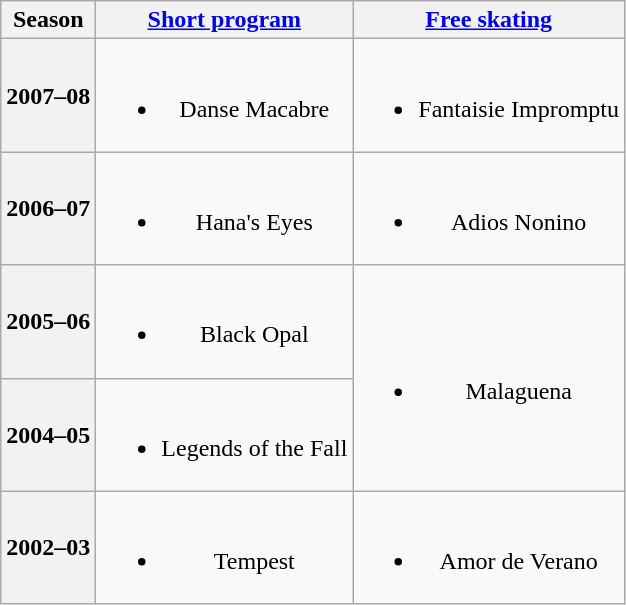<table class=wikitable style=text-align:center>
<tr>
<th>Season</th>
<th><a href='#'>Short program</a></th>
<th><a href='#'>Free skating</a></th>
</tr>
<tr>
<th>2007–08 <br> </th>
<td><br><ul><li>Danse Macabre <br></li></ul></td>
<td><br><ul><li>Fantaisie Impromptu <br></li></ul></td>
</tr>
<tr>
<th>2006–07 <br> </th>
<td><br><ul><li>Hana's Eyes <br></li></ul></td>
<td><br><ul><li>Adios Nonino <br></li></ul></td>
</tr>
<tr>
<th>2005–06 <br> </th>
<td><br><ul><li>Black Opal</li></ul></td>
<td rowspan=2><br><ul><li>Malaguena <br></li></ul></td>
</tr>
<tr>
<th>2004–05 <br> </th>
<td><br><ul><li>Legends of the Fall <br></li></ul></td>
</tr>
<tr>
<th>2002–03 <br> </th>
<td><br><ul><li>Tempest <br></li></ul></td>
<td><br><ul><li>Amor de Verano <br></li></ul></td>
</tr>
</table>
